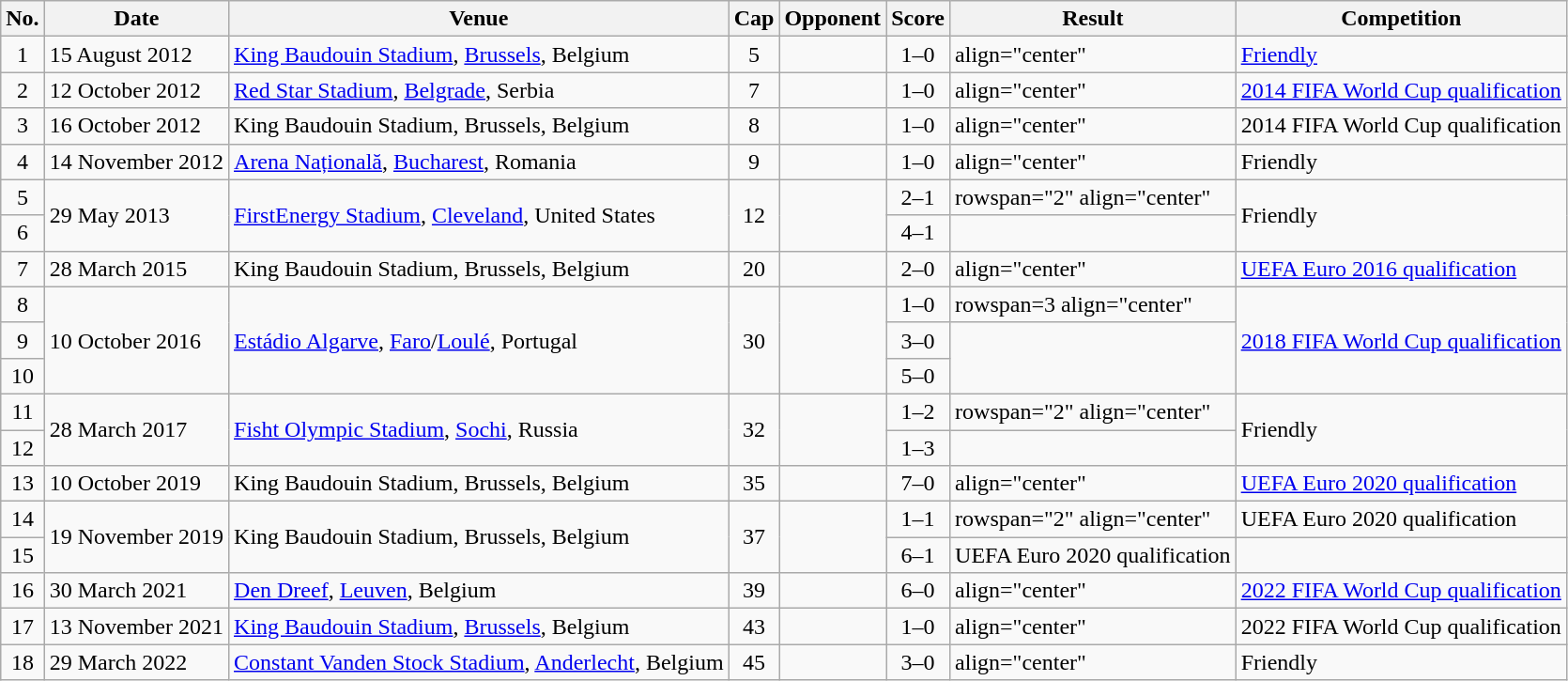<table class="wikitable sortable">
<tr>
<th scope="col">No.</th>
<th scope="col" data-sort-type="date">Date</th>
<th scope="col">Venue</th>
<th scope="col">Cap</th>
<th scope="col">Opponent</th>
<th scope="col">Score</th>
<th scope="col">Result</th>
<th scope="col">Competition</th>
</tr>
<tr>
<td align="center">1</td>
<td>15 August 2012</td>
<td><a href='#'>King Baudouin Stadium</a>, <a href='#'>Brussels</a>, Belgium</td>
<td align="center">5</td>
<td></td>
<td align="center">1–0</td>
<td>align="center"</td>
<td><a href='#'>Friendly</a></td>
</tr>
<tr>
<td align="center">2</td>
<td>12 October 2012</td>
<td><a href='#'>Red Star Stadium</a>, <a href='#'>Belgrade</a>, Serbia</td>
<td align="center">7</td>
<td></td>
<td align="center">1–0</td>
<td>align="center"</td>
<td><a href='#'>2014 FIFA World Cup qualification</a></td>
</tr>
<tr>
<td align="center">3</td>
<td>16 October 2012</td>
<td>King Baudouin Stadium, Brussels, Belgium</td>
<td align="center">8</td>
<td></td>
<td align="center">1–0</td>
<td>align="center"</td>
<td>2014 FIFA World Cup qualification</td>
</tr>
<tr>
<td align="center">4</td>
<td>14 November 2012</td>
<td><a href='#'>Arena Națională</a>, <a href='#'>Bucharest</a>, Romania</td>
<td align="center">9</td>
<td></td>
<td align="center">1–0</td>
<td>align="center"</td>
<td>Friendly</td>
</tr>
<tr>
<td align="center">5</td>
<td rowspan="2">29 May 2013</td>
<td rowspan="2"><a href='#'>FirstEnergy Stadium</a>, <a href='#'>Cleveland</a>, United States</td>
<td rowspan="2" align="center">12</td>
<td rowspan="2"></td>
<td align="center">2–1</td>
<td>rowspan="2" align="center"</td>
<td rowspan="2">Friendly</td>
</tr>
<tr>
<td align="center">6</td>
<td align="center">4–1</td>
</tr>
<tr>
<td align="center">7</td>
<td>28 March 2015</td>
<td>King Baudouin Stadium, Brussels, Belgium</td>
<td align="center">20</td>
<td></td>
<td align="center">2–0</td>
<td>align="center"</td>
<td><a href='#'>UEFA Euro 2016 qualification</a></td>
</tr>
<tr>
<td align="center">8</td>
<td rowspan="3">10 October 2016</td>
<td rowspan="3"><a href='#'>Estádio Algarve</a>, <a href='#'>Faro</a>/<a href='#'>Loulé</a>, Portugal</td>
<td rowspan=3 align="center">30</td>
<td rowspan="3"></td>
<td align="center">1–0</td>
<td>rowspan=3 align="center"</td>
<td rowspan="3"><a href='#'>2018 FIFA World Cup qualification</a></td>
</tr>
<tr>
<td align="center">9</td>
<td align="center">3–0</td>
</tr>
<tr>
<td align="center">10</td>
<td align="center">5–0</td>
</tr>
<tr>
<td align="center">11</td>
<td rowspan="2">28 March 2017</td>
<td rowspan="2"><a href='#'>Fisht Olympic Stadium</a>, <a href='#'>Sochi</a>, Russia</td>
<td rowspan="2" align="center">32</td>
<td rowspan="2"></td>
<td align="center">1–2</td>
<td>rowspan="2" align="center"</td>
<td rowspan="2">Friendly</td>
</tr>
<tr>
<td align="center">12</td>
<td align="center">1–3</td>
</tr>
<tr>
<td align="center">13</td>
<td>10 October 2019</td>
<td>King Baudouin Stadium, Brussels, Belgium</td>
<td align="center">35</td>
<td></td>
<td align="center">7–0</td>
<td>align="center"</td>
<td><a href='#'>UEFA Euro 2020 qualification</a></td>
</tr>
<tr>
<td align="center">14</td>
<td rowspan="2">19 November 2019</td>
<td rowspan="2">King Baudouin Stadium, Brussels, Belgium</td>
<td rowspan="2" align="center">37</td>
<td rowspan="2"></td>
<td align="center">1–1</td>
<td>rowspan="2" align="center"</td>
<td>UEFA Euro 2020 qualification</td>
</tr>
<tr>
<td align="center">15</td>
<td align="center">6–1</td>
<td>UEFA Euro 2020 qualification</td>
</tr>
<tr>
<td align="center">16</td>
<td>30 March 2021</td>
<td><a href='#'>Den Dreef</a>, <a href='#'>Leuven</a>, Belgium</td>
<td align="center">39</td>
<td></td>
<td align="center">6–0</td>
<td>align="center"</td>
<td><a href='#'>2022 FIFA World Cup qualification</a></td>
</tr>
<tr>
<td align="center">17</td>
<td>13 November 2021</td>
<td><a href='#'>King Baudouin Stadium</a>, <a href='#'>Brussels</a>, Belgium</td>
<td align="center">43</td>
<td><br></td>
<td align="center">1–0</td>
<td>align="center"</td>
<td>2022 FIFA World Cup qualification</td>
</tr>
<tr>
<td align="center">18</td>
<td>29 March 2022</td>
<td><a href='#'>Constant Vanden Stock Stadium</a>, <a href='#'>Anderlecht</a>, Belgium</td>
<td align="center">45</td>
<td><br></td>
<td align="center">3–0</td>
<td>align="center"</td>
<td>Friendly</td>
</tr>
</table>
